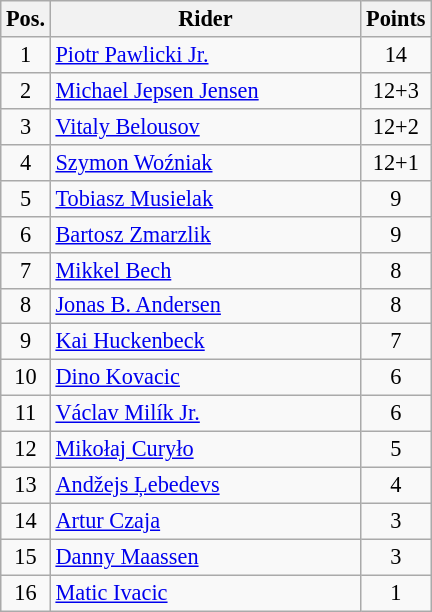<table class=wikitable style="font-size:93%;">
<tr>
<th width=25px>Pos.</th>
<th width=200px>Rider</th>
<th width=40px>Points</th>
</tr>
<tr align=center >
<td>1</td>
<td align=left> <a href='#'>Piotr Pawlicki Jr.</a></td>
<td>14</td>
</tr>
<tr align=center >
<td>2</td>
<td align=left> <a href='#'>Michael Jepsen Jensen</a></td>
<td>12+3</td>
</tr>
<tr align=center >
<td>3</td>
<td align=left> <a href='#'>Vitaly Belousov</a></td>
<td>12+2</td>
</tr>
<tr align=center >
<td>4</td>
<td align=left> <a href='#'>Szymon Woźniak</a></td>
<td>12+1</td>
</tr>
<tr align=center >
<td>5</td>
<td align=left> <a href='#'>Tobiasz Musielak</a></td>
<td>9</td>
</tr>
<tr align=center>
<td>6</td>
<td align=left> <a href='#'>Bartosz Zmarzlik</a></td>
<td>9</td>
</tr>
<tr align=center>
<td>7</td>
<td align=left> <a href='#'>Mikkel Bech</a></td>
<td>8</td>
</tr>
<tr align=center>
<td>8</td>
<td align=left> <a href='#'>Jonas B. Andersen</a></td>
<td>8</td>
</tr>
<tr align=center>
<td>9</td>
<td align=left> <a href='#'>Kai Huckenbeck</a></td>
<td>7</td>
</tr>
<tr align=center>
<td>10</td>
<td align=left> <a href='#'>Dino Kovacic</a></td>
<td>6</td>
</tr>
<tr align=center>
<td>11</td>
<td align=left> <a href='#'>Václav Milík Jr.</a></td>
<td>6</td>
</tr>
<tr align=center>
<td>12</td>
<td align=left> <a href='#'>Mikołaj Curyło</a></td>
<td>5</td>
</tr>
<tr align=center>
<td>13</td>
<td align=left> <a href='#'>Andžejs Ļebedevs</a></td>
<td>4</td>
</tr>
<tr align=center>
<td>14</td>
<td align=left> <a href='#'>Artur Czaja</a></td>
<td>3</td>
</tr>
<tr align=center>
<td>15</td>
<td align=left> <a href='#'>Danny Maassen</a></td>
<td>3</td>
</tr>
<tr align=center>
<td>16</td>
<td align=left> <a href='#'>Matic Ivacic</a></td>
<td>1</td>
</tr>
</table>
